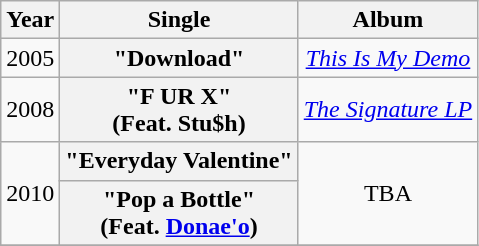<table class="wikitable plainrowheaders" style="text-align:center;">
<tr>
<th scope="col">Year</th>
<th scope="col">Single</th>
<th scope="col">Album</th>
</tr>
<tr>
<td>2005</td>
<th scope="row">"Download"</th>
<td><em><a href='#'>This Is My Demo</a></em></td>
</tr>
<tr>
<td>2008</td>
<th scope="row">"F UR X"<br><span>(Feat. Stu$h)</span></th>
<td><em><a href='#'>The Signature LP</a></em></td>
</tr>
<tr>
<td rowspan="2">2010</td>
<th scope="row">"Everyday Valentine"</th>
<td rowspan="2">TBA</td>
</tr>
<tr>
<th scope="row">"Pop a Bottle"<br><span>(Feat. <a href='#'>Donae'o</a>)</span></th>
</tr>
<tr>
</tr>
</table>
